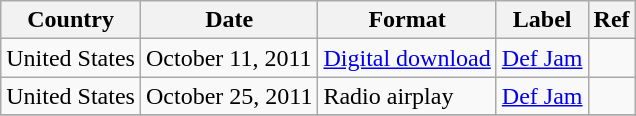<table class="wikitable">
<tr>
<th>Country</th>
<th>Date</th>
<th>Format</th>
<th>Label</th>
<th>Ref</th>
</tr>
<tr>
<td>United States</td>
<td>October 11, 2011</td>
<td><a href='#'>Digital download</a></td>
<td><a href='#'>Def Jam</a></td>
<td></td>
</tr>
<tr>
<td>United States</td>
<td>October 25, 2011</td>
<td>Radio airplay</td>
<td><a href='#'>Def Jam</a></td>
<td></td>
</tr>
<tr>
</tr>
</table>
